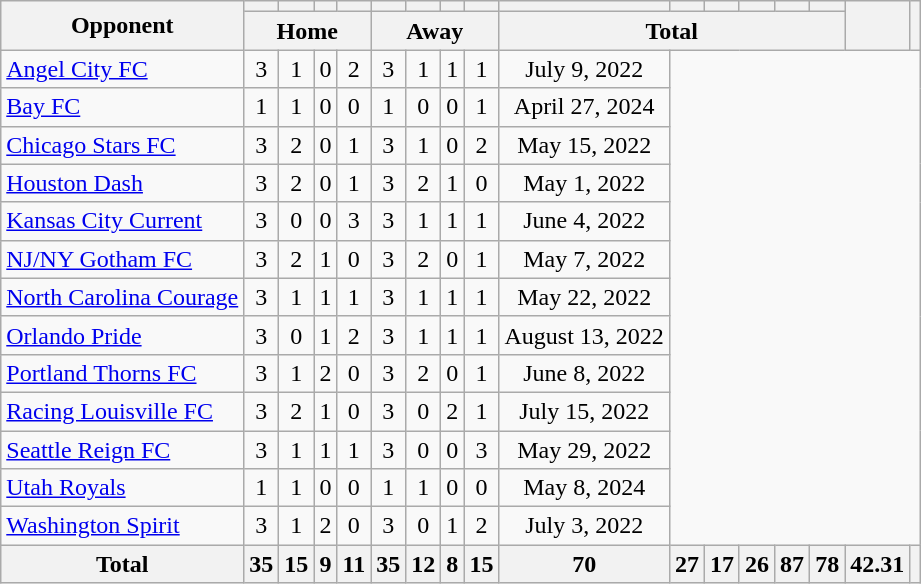<table class="wikitable plainrowheaders sortable" style="text-align:center">
<tr>
<th rowspan="2" scope="col">Opponent</th>
<th scope="col"></th>
<th scope="col"></th>
<th scope="col"></th>
<th scope="col"></th>
<th scope="col"></th>
<th scope="col"></th>
<th scope="col"></th>
<th scope="col"></th>
<th scope="col"></th>
<th scope="col"></th>
<th scope="col"></th>
<th scope="col"></th>
<th scope="col"></th>
<th scope="col"></th>
<th rowspan="2" scope="col"></th>
<th rowspan="2"></th>
</tr>
<tr class="unsortable">
<th colspan="4">Home</th>
<th colspan="4">Away</th>
<th colspan="6">Total</th>
</tr>
<tr>
<td style="text-align:left"><a href='#'>Angel City FC</a></td>
<td>3</td>
<td>1</td>
<td>0</td>
<td>2</td>
<td>3</td>
<td>1</td>
<td>1</td>
<td>1<br></td>
<td>July 9, 2022</td>
</tr>
<tr>
<td style="text-align:left"><a href='#'>Bay FC</a></td>
<td>1</td>
<td>1</td>
<td>0</td>
<td>0</td>
<td>1</td>
<td>0</td>
<td>0</td>
<td>1<br></td>
<td>April 27, 2024</td>
</tr>
<tr>
<td style="text-align:left"><a href='#'>Chicago Stars FC</a></td>
<td>3</td>
<td>2</td>
<td>0</td>
<td>1</td>
<td>3</td>
<td>1</td>
<td>0</td>
<td>2<br></td>
<td>May 15, 2022</td>
</tr>
<tr>
<td style="text-align:left"><a href='#'>Houston Dash</a></td>
<td>3</td>
<td>2</td>
<td>0</td>
<td>1</td>
<td>3</td>
<td>2</td>
<td>1</td>
<td>0<br></td>
<td>May 1, 2022</td>
</tr>
<tr>
<td style="text-align:left"><a href='#'>Kansas City Current</a></td>
<td>3</td>
<td>0</td>
<td>0</td>
<td>3</td>
<td>3</td>
<td>1</td>
<td>1</td>
<td>1<br></td>
<td>June 4, 2022</td>
</tr>
<tr>
<td style="text-align:left"><a href='#'>NJ/NY Gotham FC</a></td>
<td>3</td>
<td>2</td>
<td>1</td>
<td>0</td>
<td>3</td>
<td>2</td>
<td>0</td>
<td>1<br></td>
<td>May 7, 2022</td>
</tr>
<tr>
<td style="text-align:left"><a href='#'>North Carolina Courage</a></td>
<td>3</td>
<td>1</td>
<td>1</td>
<td>1</td>
<td>3</td>
<td>1</td>
<td>1</td>
<td>1<br></td>
<td>May 22, 2022</td>
</tr>
<tr>
<td style="text-align:left"><a href='#'>Orlando Pride</a></td>
<td>3</td>
<td>0</td>
<td>1</td>
<td>2</td>
<td>3</td>
<td>1</td>
<td>1</td>
<td>1<br></td>
<td>August 13, 2022</td>
</tr>
<tr>
<td style="text-align:left"><a href='#'>Portland Thorns FC</a></td>
<td>3</td>
<td>1</td>
<td>2</td>
<td>0</td>
<td>3</td>
<td>2</td>
<td>0</td>
<td>1<br></td>
<td>June 8, 2022</td>
</tr>
<tr>
<td style="text-align:left"><a href='#'>Racing Louisville FC</a></td>
<td>3</td>
<td>2</td>
<td>1</td>
<td>0</td>
<td>3</td>
<td>0</td>
<td>2</td>
<td>1<br></td>
<td>July 15, 2022</td>
</tr>
<tr>
<td style="text-align:left"><a href='#'>Seattle Reign FC</a></td>
<td>3</td>
<td>1</td>
<td>1</td>
<td>1</td>
<td>3</td>
<td>0</td>
<td>0</td>
<td>3<br></td>
<td>May 29, 2022</td>
</tr>
<tr>
<td style="text-align:left"><a href='#'>Utah Royals</a></td>
<td>1</td>
<td>1</td>
<td>0</td>
<td>0</td>
<td>1</td>
<td>1</td>
<td>0</td>
<td>0<br></td>
<td>May 8, 2024</td>
</tr>
<tr>
<td style="text-align:left"><a href='#'>Washington Spirit</a></td>
<td>3</td>
<td>1</td>
<td>2</td>
<td>0</td>
<td>3</td>
<td>0</td>
<td>1</td>
<td>2<br></td>
<td>July 3, 2022</td>
</tr>
<tr>
<th>Total</th>
<th>35</th>
<th>15</th>
<th>9</th>
<th>11</th>
<th>35</th>
<th>12</th>
<th>8</th>
<th>15</th>
<th>70</th>
<th>27</th>
<th>17</th>
<th>26</th>
<th>87</th>
<th>78</th>
<th>42.31</th>
<th></th>
</tr>
</table>
